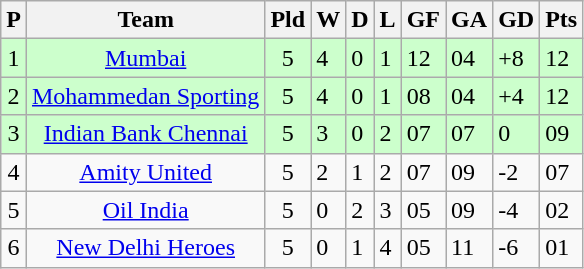<table class="wikitable" style="text-align: center;">
<tr>
<th>P</th>
<th>Team</th>
<th>Pld</th>
<th>W</th>
<th>D</th>
<th>L</th>
<th>GF</th>
<th>GA</th>
<th>GD</th>
<th>Pts</th>
</tr>
<tr bgcolor=#cfc>
<td rowspan="1">1</td>
<td rowspan="1"><a href='#'>Mumbai</a></td>
<td rowspan="1">5</td>
<td align="left">4</td>
<td align="left">0</td>
<td align="left">1</td>
<td align="left">12</td>
<td align="left">04</td>
<td align="left">+8</td>
<td align="left">12</td>
</tr>
<tr bgcolor=#cfc>
<td rowspan="1">2</td>
<td rowspan="1"><a href='#'>Mohammedan Sporting</a></td>
<td rowspan="1">5</td>
<td align="left">4</td>
<td align="left">0</td>
<td align="left">1</td>
<td align="left">08</td>
<td align="left">04</td>
<td align="left">+4</td>
<td align="left">12</td>
</tr>
<tr bgcolor=#cfc>
<td rowspan="1">3</td>
<td rowspan="1"><a href='#'>Indian Bank Chennai</a></td>
<td rowspan="1">5</td>
<td align="left">3</td>
<td align="left">0</td>
<td align="left">2</td>
<td align="left">07</td>
<td align="left">07</td>
<td align="left">0</td>
<td align="left">09</td>
</tr>
<tr>
<td rowspan="1">4</td>
<td rowspan="1"><a href='#'>Amity United</a></td>
<td rowspan="1">5</td>
<td align="left">2</td>
<td align="left">1</td>
<td align="left">2</td>
<td align="left">07</td>
<td align="left">09</td>
<td align="left">-2</td>
<td align="left">07</td>
</tr>
<tr>
<td rowspan="1">5</td>
<td rowspan="1"><a href='#'>Oil India</a></td>
<td rowspan="1">5</td>
<td align="left">0</td>
<td align="left">2</td>
<td align="left">3</td>
<td align="left">05</td>
<td align="left">09</td>
<td align="left">-4</td>
<td align="left">02</td>
</tr>
<tr>
<td rowspan="1">6</td>
<td rowspan="1"><a href='#'>New Delhi Heroes</a></td>
<td rowspan="1">5</td>
<td align="left">0</td>
<td align="left">1</td>
<td align="left">4</td>
<td align="left">05</td>
<td align="left">11</td>
<td align="left">-6</td>
<td align="left">01</td>
</tr>
</table>
